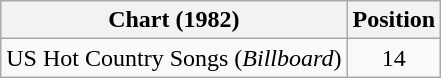<table class="wikitable">
<tr>
<th>Chart (1982)</th>
<th>Position</th>
</tr>
<tr>
<td>US Hot Country Songs (<em>Billboard</em>)</td>
<td align="center">14</td>
</tr>
</table>
